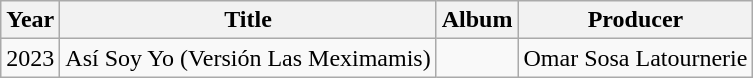<table class="wikitable plainrowheaders" style="text-align:center;">
<tr>
<th>Year</th>
<th>Title</th>
<th>Album</th>
<th>Producer</th>
</tr>
<tr>
<td>2023</td>
<td>Así Soy Yo (Versión Las Meximamis)</td>
<td></td>
<td>Omar Sosa Latournerie</td>
</tr>
</table>
